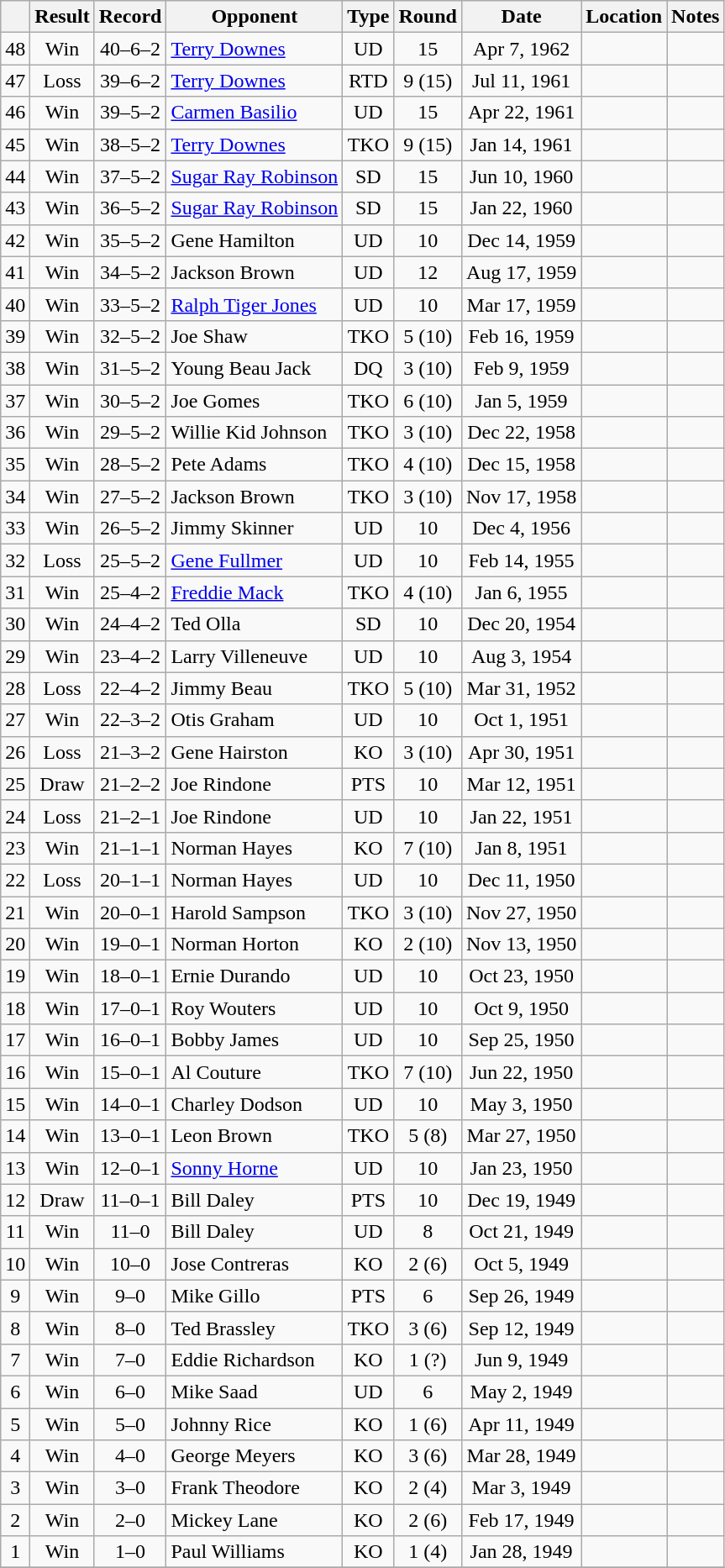<table class="wikitable" style="text-align:center">
<tr>
<th></th>
<th>Result</th>
<th>Record</th>
<th>Opponent</th>
<th>Type</th>
<th>Round</th>
<th>Date</th>
<th>Location</th>
<th>Notes</th>
</tr>
<tr>
<td>48</td>
<td>Win</td>
<td>40–6–2</td>
<td align=left><a href='#'>Terry Downes</a></td>
<td>UD</td>
<td>15</td>
<td>Apr 7, 1962</td>
<td style="text-align:left;"></td>
<td style="text-align:left;"></td>
</tr>
<tr>
<td>47</td>
<td>Loss</td>
<td>39–6–2</td>
<td align=left><a href='#'>Terry Downes</a></td>
<td>RTD</td>
<td>9 (15)</td>
<td>Jul 11, 1961</td>
<td style="text-align:left;"></td>
<td style="text-align:left;"></td>
</tr>
<tr>
<td>46</td>
<td>Win</td>
<td>39–5–2</td>
<td align=left><a href='#'>Carmen Basilio</a></td>
<td>UD</td>
<td>15</td>
<td>Apr 22, 1961</td>
<td style="text-align:left;"></td>
<td style="text-align:left;"></td>
</tr>
<tr>
<td>45</td>
<td>Win</td>
<td>38–5–2</td>
<td align=left><a href='#'>Terry Downes</a></td>
<td>TKO</td>
<td>9 (15)</td>
<td>Jan 14, 1961</td>
<td style="text-align:left;"></td>
<td style="text-align:left;"></td>
</tr>
<tr>
<td>44</td>
<td>Win</td>
<td>37–5–2</td>
<td align=left><a href='#'>Sugar Ray Robinson</a></td>
<td>SD</td>
<td>15</td>
<td>Jun 10, 1960</td>
<td style="text-align:left;"></td>
<td style="text-align:left;"></td>
</tr>
<tr>
<td>43</td>
<td>Win</td>
<td>36–5–2</td>
<td align=left><a href='#'>Sugar Ray Robinson</a></td>
<td>SD</td>
<td>15</td>
<td>Jan 22, 1960</td>
<td style="text-align:left;"></td>
<td style="text-align:left;"></td>
</tr>
<tr>
<td>42</td>
<td>Win</td>
<td>35–5–2</td>
<td align=left>Gene Hamilton</td>
<td>UD</td>
<td>10</td>
<td>Dec 14, 1959</td>
<td style="text-align:left;"></td>
<td></td>
</tr>
<tr>
<td>41</td>
<td>Win</td>
<td>34–5–2</td>
<td align=left>Jackson Brown</td>
<td>UD</td>
<td>12</td>
<td>Aug 17, 1959</td>
<td style="text-align:left;"></td>
<td style="text-align:left;"></td>
</tr>
<tr>
<td>40</td>
<td>Win</td>
<td>33–5–2</td>
<td align=left><a href='#'>Ralph Tiger Jones</a></td>
<td>UD</td>
<td>10</td>
<td>Mar 17, 1959</td>
<td style="text-align:left;"></td>
<td></td>
</tr>
<tr>
<td>39</td>
<td>Win</td>
<td>32–5–2</td>
<td align=left>Joe Shaw</td>
<td>TKO</td>
<td>5 (10)</td>
<td>Feb 16, 1959</td>
<td style="text-align:left;"></td>
<td></td>
</tr>
<tr>
<td>38</td>
<td>Win</td>
<td>31–5–2</td>
<td align=left>Young Beau Jack</td>
<td>DQ</td>
<td>3 (10)</td>
<td>Feb 9, 1959</td>
<td style="text-align:left;"></td>
<td style="text-align:left;"></td>
</tr>
<tr>
<td>37</td>
<td>Win</td>
<td>30–5–2</td>
<td align=left>Joe Gomes</td>
<td>TKO</td>
<td>6 (10)</td>
<td>Jan 5, 1959</td>
<td style="text-align:left;"></td>
<td style="text-align:left;"></td>
</tr>
<tr>
<td>36</td>
<td>Win</td>
<td>29–5–2</td>
<td align=left>Willie Kid Johnson</td>
<td>TKO</td>
<td>3 (10)</td>
<td>Dec 22, 1958</td>
<td style="text-align:left;"></td>
<td></td>
</tr>
<tr>
<td>35</td>
<td>Win</td>
<td>28–5–2</td>
<td align=left>Pete Adams</td>
<td>TKO</td>
<td>4 (10)</td>
<td>Dec 15, 1958</td>
<td style="text-align:left;"></td>
<td></td>
</tr>
<tr>
<td>34</td>
<td>Win</td>
<td>27–5–2</td>
<td align=left>Jackson Brown</td>
<td>TKO</td>
<td>3 (10)</td>
<td>Nov 17, 1958</td>
<td style="text-align:left;"></td>
<td></td>
</tr>
<tr>
<td>33</td>
<td>Win</td>
<td>26–5–2</td>
<td align=left>Jimmy Skinner</td>
<td>UD</td>
<td>10</td>
<td>Dec 4, 1956</td>
<td style="text-align:left;"></td>
<td></td>
</tr>
<tr>
<td>32</td>
<td>Loss</td>
<td>25–5–2</td>
<td align=left><a href='#'>Gene Fullmer</a></td>
<td>UD</td>
<td>10</td>
<td>Feb 14, 1955</td>
<td style="text-align:left;"></td>
<td></td>
</tr>
<tr>
<td>31</td>
<td>Win</td>
<td>25–4–2</td>
<td align=left><a href='#'>Freddie Mack</a></td>
<td>TKO</td>
<td>4 (10)</td>
<td>Jan 6, 1955</td>
<td style="text-align:left;"></td>
<td></td>
</tr>
<tr>
<td>30</td>
<td>Win</td>
<td>24–4–2</td>
<td align=left>Ted Olla</td>
<td>SD</td>
<td>10</td>
<td>Dec 20, 1954</td>
<td style="text-align:left;"></td>
<td></td>
</tr>
<tr>
<td>29</td>
<td>Win</td>
<td>23–4–2</td>
<td align=left>Larry Villeneuve</td>
<td>UD</td>
<td>10</td>
<td>Aug 3, 1954</td>
<td style="text-align:left;"></td>
<td></td>
</tr>
<tr>
<td>28</td>
<td>Loss</td>
<td>22–4–2</td>
<td align=left>Jimmy Beau</td>
<td>TKO</td>
<td>5 (10)</td>
<td>Mar 31, 1952</td>
<td style="text-align:left;"></td>
<td></td>
</tr>
<tr>
<td>27</td>
<td>Win</td>
<td>22–3–2</td>
<td align=left>Otis Graham</td>
<td>UD</td>
<td>10</td>
<td>Oct 1, 1951</td>
<td style="text-align:left;"></td>
<td></td>
</tr>
<tr>
<td>26</td>
<td>Loss</td>
<td>21–3–2</td>
<td align=left>Gene Hairston</td>
<td>KO</td>
<td>3 (10)</td>
<td>Apr 30, 1951</td>
<td style="text-align:left;"></td>
<td></td>
</tr>
<tr>
<td>25</td>
<td>Draw</td>
<td>21–2–2</td>
<td align=left>Joe Rindone</td>
<td>PTS</td>
<td>10</td>
<td>Mar 12, 1951</td>
<td style="text-align:left;"></td>
<td></td>
</tr>
<tr>
<td>24</td>
<td>Loss</td>
<td>21–2–1</td>
<td align=left>Joe Rindone</td>
<td>UD</td>
<td>10</td>
<td>Jan 22, 1951</td>
<td style="text-align:left;"></td>
<td></td>
</tr>
<tr>
<td>23</td>
<td>Win</td>
<td>21–1–1</td>
<td align=left>Norman Hayes</td>
<td>KO</td>
<td>7 (10)</td>
<td>Jan 8, 1951</td>
<td style="text-align:left;"></td>
<td></td>
</tr>
<tr>
<td>22</td>
<td>Loss</td>
<td>20–1–1</td>
<td align=left>Norman Hayes</td>
<td>UD</td>
<td>10</td>
<td>Dec 11, 1950</td>
<td style="text-align:left;"></td>
<td></td>
</tr>
<tr>
<td>21</td>
<td>Win</td>
<td>20–0–1</td>
<td align=left>Harold Sampson</td>
<td>TKO</td>
<td>3 (10)</td>
<td>Nov 27, 1950</td>
<td style="text-align:left;"></td>
<td></td>
</tr>
<tr>
<td>20</td>
<td>Win</td>
<td>19–0–1</td>
<td align=left>Norman Horton</td>
<td>KO</td>
<td>2 (10)</td>
<td>Nov 13, 1950</td>
<td style="text-align:left;"></td>
<td></td>
</tr>
<tr>
<td>19</td>
<td>Win</td>
<td>18–0–1</td>
<td align=left>Ernie Durando</td>
<td>UD</td>
<td>10</td>
<td>Oct 23, 1950</td>
<td style="text-align:left;"></td>
<td></td>
</tr>
<tr>
<td>18</td>
<td>Win</td>
<td>17–0–1</td>
<td align=left>Roy Wouters</td>
<td>UD</td>
<td>10</td>
<td>Oct 9, 1950</td>
<td style="text-align:left;"></td>
<td></td>
</tr>
<tr>
<td>17</td>
<td>Win</td>
<td>16–0–1</td>
<td align=left>Bobby James</td>
<td>UD</td>
<td>10</td>
<td>Sep 25, 1950</td>
<td style="text-align:left;"></td>
<td></td>
</tr>
<tr>
<td>16</td>
<td>Win</td>
<td>15–0–1</td>
<td align=left>Al Couture</td>
<td>TKO</td>
<td>7 (10)</td>
<td>Jun 22, 1950</td>
<td style="text-align:left;"></td>
<td></td>
</tr>
<tr>
<td>15</td>
<td>Win</td>
<td>14–0–1</td>
<td align=left>Charley Dodson</td>
<td>UD</td>
<td>10</td>
<td>May 3, 1950</td>
<td style="text-align:left;"></td>
<td></td>
</tr>
<tr>
<td>14</td>
<td>Win</td>
<td>13–0–1</td>
<td align=left>Leon Brown</td>
<td>TKO</td>
<td>5 (8)</td>
<td>Mar 27, 1950</td>
<td style="text-align:left;"></td>
<td></td>
</tr>
<tr>
<td>13</td>
<td>Win</td>
<td>12–0–1</td>
<td align=left><a href='#'>Sonny Horne</a></td>
<td>UD</td>
<td>10</td>
<td>Jan 23, 1950</td>
<td style="text-align:left;"></td>
<td></td>
</tr>
<tr>
<td>12</td>
<td>Draw</td>
<td>11–0–1</td>
<td align=left>Bill Daley</td>
<td>PTS</td>
<td>10</td>
<td>Dec 19, 1949</td>
<td style="text-align:left;"></td>
<td></td>
</tr>
<tr>
<td>11</td>
<td>Win</td>
<td>11–0</td>
<td align=left>Bill Daley</td>
<td>UD</td>
<td>8</td>
<td>Oct 21, 1949</td>
<td style="text-align:left;"></td>
<td></td>
</tr>
<tr>
<td>10</td>
<td>Win</td>
<td>10–0</td>
<td align=left>Jose Contreras</td>
<td>KO</td>
<td>2 (6)</td>
<td>Oct 5, 1949</td>
<td style="text-align:left;"></td>
<td></td>
</tr>
<tr>
<td>9</td>
<td>Win</td>
<td>9–0</td>
<td align=left>Mike Gillo</td>
<td>PTS</td>
<td>6</td>
<td>Sep 26, 1949</td>
<td style="text-align:left;"></td>
<td></td>
</tr>
<tr>
<td>8</td>
<td>Win</td>
<td>8–0</td>
<td align=left>Ted Brassley</td>
<td>TKO</td>
<td>3 (6)</td>
<td>Sep 12, 1949</td>
<td style="text-align:left;"></td>
<td></td>
</tr>
<tr>
<td>7</td>
<td>Win</td>
<td>7–0</td>
<td align=left>Eddie Richardson</td>
<td>KO</td>
<td>1 (?)</td>
<td>Jun 9, 1949</td>
<td style="text-align:left;"></td>
<td></td>
</tr>
<tr>
<td>6</td>
<td>Win</td>
<td>6–0</td>
<td align=left>Mike Saad</td>
<td>UD</td>
<td>6</td>
<td>May 2, 1949</td>
<td style="text-align:left;"></td>
<td></td>
</tr>
<tr>
<td>5</td>
<td>Win</td>
<td>5–0</td>
<td align=left>Johnny Rice</td>
<td>KO</td>
<td>1 (6)</td>
<td>Apr 11, 1949</td>
<td style="text-align:left;"></td>
<td></td>
</tr>
<tr>
<td>4</td>
<td>Win</td>
<td>4–0</td>
<td align=left>George Meyers</td>
<td>KO</td>
<td>3 (6)</td>
<td>Mar 28, 1949</td>
<td style="text-align:left;"></td>
<td></td>
</tr>
<tr>
<td>3</td>
<td>Win</td>
<td>3–0</td>
<td align=left>Frank Theodore</td>
<td>KO</td>
<td>2 (4)</td>
<td>Mar 3, 1949</td>
<td style="text-align:left;"></td>
<td></td>
</tr>
<tr>
<td>2</td>
<td>Win</td>
<td>2–0</td>
<td align=left>Mickey Lane</td>
<td>KO</td>
<td>2 (6)</td>
<td>Feb 17, 1949</td>
<td style="text-align:left;"></td>
<td></td>
</tr>
<tr>
<td>1</td>
<td>Win</td>
<td>1–0</td>
<td align=left>Paul Williams</td>
<td>KO</td>
<td>1 (4)</td>
<td>Jan 28, 1949</td>
<td style="text-align:left;"></td>
<td></td>
</tr>
<tr>
</tr>
</table>
